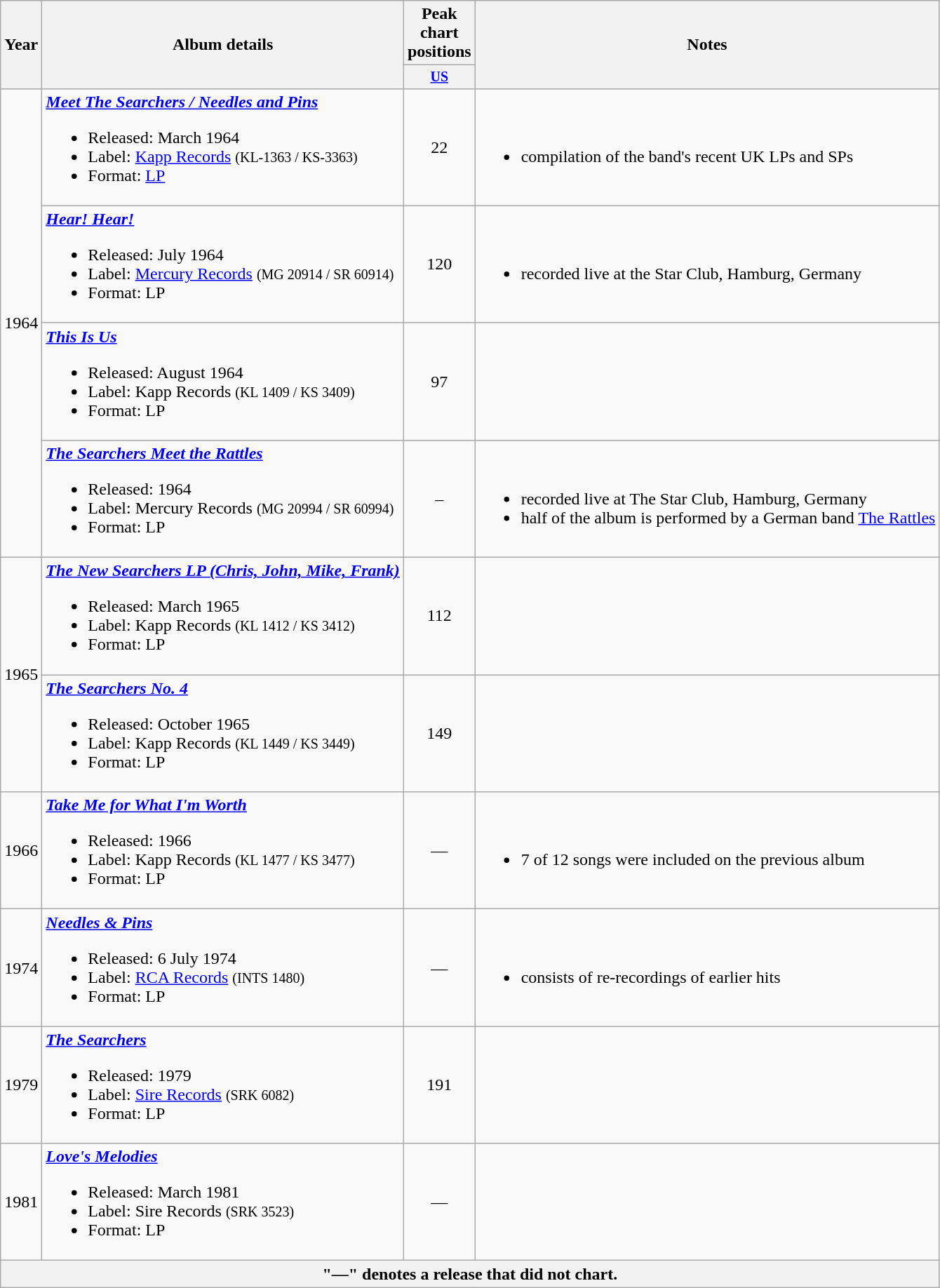<table class="wikitable">
<tr>
<th rowspan=2>Year</th>
<th rowspan=2>Album details</th>
<th>Peak chart positions</th>
<th rowspan=2>Notes</th>
</tr>
<tr style="font-size:smaller;">
<th width="30"><a href='#'>US</a><br></th>
</tr>
<tr>
<td rowspan="4">1964</td>
<td><strong><em><a href='#'>Meet The Searchers / Needles and Pins</a></em></strong><br><ul><li>Released: March 1964</li><li>Label: <a href='#'>Kapp Records</a> <small>(KL-1363 / KS-3363)</small></li><li>Format: <a href='#'>LP</a></li></ul></td>
<td align="center">22</td>
<td><br><ul><li>compilation of the band's recent UK LPs and SPs</li></ul></td>
</tr>
<tr>
<td><strong><em><a href='#'>Hear! Hear!</a> </em></strong><br><ul><li>Released: July 1964</li><li>Label: <a href='#'>Mercury Records</a> <small>(MG 20914 / SR 60914)</small></li><li>Format: LP</li></ul></td>
<td align="center">120</td>
<td><br><ul><li>recorded live at the Star Club, Hamburg, Germany</li></ul></td>
</tr>
<tr>
<td><strong><em><a href='#'>This Is Us</a></em></strong><br><ul><li>Released: August 1964</li><li>Label: Kapp Records <small>(KL 1409 / KS 3409)</small></li><li>Format: LP</li></ul></td>
<td align="center">97</td>
<td></td>
</tr>
<tr>
<td><strong><em><a href='#'>The Searchers Meet the Rattles</a></em></strong><br><ul><li>Released: 1964</li><li>Label: Mercury Records <small>(MG 20994 / SR 60994)</small></li><li>Format: LP</li></ul></td>
<td align="center">–</td>
<td><br><ul><li>recorded live at The Star Club, Hamburg, Germany</li><li>half of the album is performed by a German band <a href='#'>The Rattles</a></li></ul></td>
</tr>
<tr>
<td rowspan="2">1965</td>
<td><strong><em><a href='#'>The New Searchers LP (Chris, John, Mike, Frank)</a></em></strong><br><ul><li>Released: March 1965</li><li>Label: Kapp Records <small>(KL 1412 / KS 3412)</small></li><li>Format: LP</li></ul></td>
<td align="center">112</td>
<td></td>
</tr>
<tr>
<td><strong><em><a href='#'>The Searchers No. 4</a></em></strong><br><ul><li>Released: October 1965</li><li>Label: Kapp Records <small>(KL 1449 / KS 3449)</small></li><li>Format: LP</li></ul></td>
<td align="center">149</td>
<td></td>
</tr>
<tr>
<td>1966</td>
<td><strong><em><a href='#'>Take Me for What I'm Worth</a></em></strong><br><ul><li>Released: 1966</li><li>Label: Kapp Records <small>(KL 1477 / KS 3477)</small></li><li>Format: LP</li></ul></td>
<td align="center">—</td>
<td><br><ul><li>7 of 12 songs were included on the previous album</li></ul></td>
</tr>
<tr>
<td>1974</td>
<td><strong><em><a href='#'>Needles & Pins</a></em></strong><br><ul><li>Released: 6 July 1974</li><li>Label: <a href='#'>RCA Records</a> <small>(INTS 1480)</small></li><li>Format: LP</li></ul></td>
<td align="center">—</td>
<td><br><ul><li>consists of re-recordings of earlier hits</li></ul></td>
</tr>
<tr>
<td>1979</td>
<td><strong><em><a href='#'>The Searchers</a></em></strong><br><ul><li>Released: 1979</li><li>Label: <a href='#'>Sire Records</a> <small>(SRK 6082)</small></li><li>Format: LP</li></ul></td>
<td align="center">191</td>
<td></td>
</tr>
<tr>
<td>1981</td>
<td><strong><em><a href='#'>Love's Melodies</a></em></strong><br><ul><li>Released: March 1981</li><li>Label: Sire Records <small>(SRK 3523)</small></li><li>Format: LP</li></ul></td>
<td align="center">—</td>
<td></td>
</tr>
<tr>
<th colspan="4">"—" denotes a release that did not chart.</th>
</tr>
</table>
